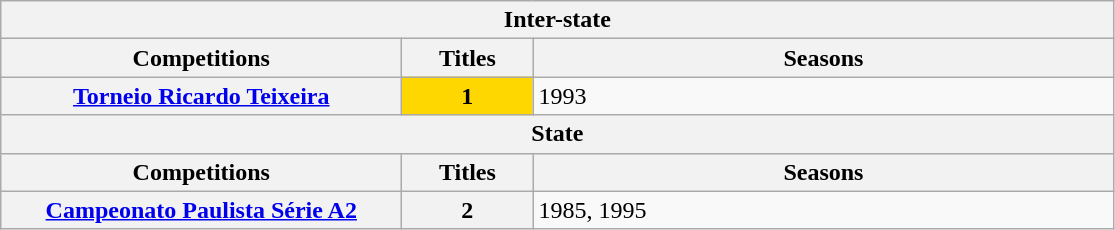<table class="wikitable">
<tr>
<th colspan="3">Inter-state</th>
</tr>
<tr>
<th style="width:260px">Competitions</th>
<th style="width:80px">Titles</th>
<th style="width:380px">Seasons</th>
</tr>
<tr>
<th style="text-align:center"><a href='#'>Torneio Ricardo Teixeira</a></th>
<td bgcolor="gold" style="text-align:center"><strong>1</strong></td>
<td align="left">1993</td>
</tr>
<tr>
<th colspan="3">State</th>
</tr>
<tr>
<th>Competitions</th>
<th>Titles</th>
<th>Seasons</th>
</tr>
<tr>
<th style="text-align:center"><a href='#'>Campeonato Paulista Série A2</a></th>
<th style="text-align:center"><strong>2</strong></th>
<td align="left">1985, 1995</td>
</tr>
</table>
